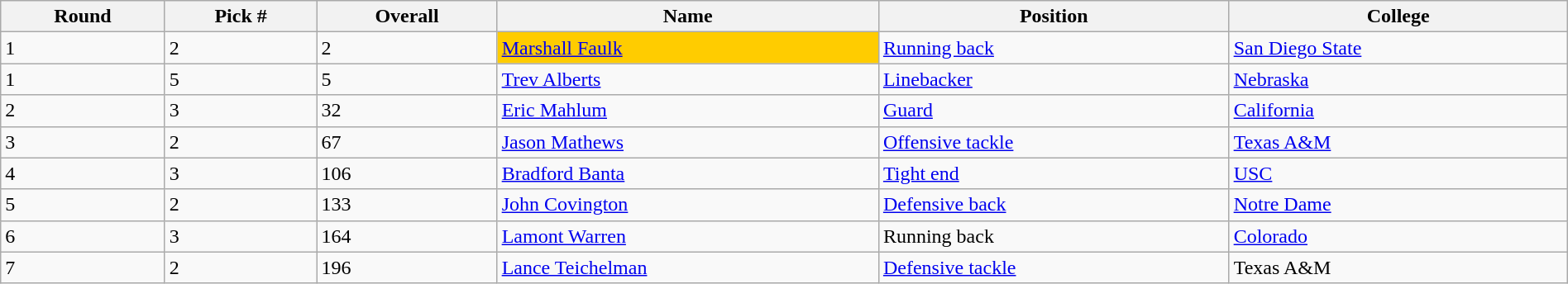<table class="wikitable sortable sortable" style="width: 100%">
<tr>
<th>Round</th>
<th>Pick #</th>
<th>Overall</th>
<th>Name</th>
<th>Position</th>
<th>College</th>
</tr>
<tr>
<td>1</td>
<td>2</td>
<td>2</td>
<td bgcolor=#FFCC00><a href='#'>Marshall Faulk</a></td>
<td><a href='#'>Running back</a></td>
<td><a href='#'>San Diego State</a></td>
</tr>
<tr>
<td>1</td>
<td>5</td>
<td>5</td>
<td><a href='#'>Trev Alberts</a></td>
<td><a href='#'>Linebacker</a></td>
<td><a href='#'>Nebraska</a></td>
</tr>
<tr>
<td>2</td>
<td>3</td>
<td>32</td>
<td><a href='#'>Eric Mahlum</a></td>
<td><a href='#'>Guard</a></td>
<td><a href='#'>California</a></td>
</tr>
<tr>
<td>3</td>
<td>2</td>
<td>67</td>
<td><a href='#'>Jason Mathews</a></td>
<td><a href='#'>Offensive tackle</a></td>
<td><a href='#'>Texas A&M</a></td>
</tr>
<tr>
<td>4</td>
<td>3</td>
<td>106</td>
<td><a href='#'>Bradford Banta</a></td>
<td><a href='#'>Tight end</a></td>
<td><a href='#'>USC</a></td>
</tr>
<tr>
<td>5</td>
<td>2</td>
<td>133</td>
<td><a href='#'>John Covington</a></td>
<td><a href='#'>Defensive back</a></td>
<td><a href='#'>Notre Dame</a></td>
</tr>
<tr>
<td>6</td>
<td>3</td>
<td>164</td>
<td><a href='#'>Lamont Warren</a></td>
<td>Running back</td>
<td><a href='#'>Colorado</a></td>
</tr>
<tr>
<td>7</td>
<td>2</td>
<td>196</td>
<td><a href='#'>Lance Teichelman</a></td>
<td><a href='#'>Defensive tackle</a></td>
<td>Texas A&M</td>
</tr>
</table>
